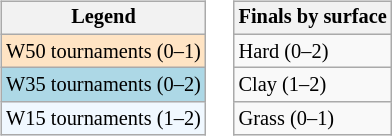<table>
<tr valign=top>
<td><br><table class="wikitable" style=font-size:85%;>
<tr>
<th>Legend</th>
</tr>
<tr style="background:#ffe4c4;">
<td>W50 tournaments (0–1)</td>
</tr>
<tr style="background:lightblue;">
<td>W35 tournaments (0–2)</td>
</tr>
<tr style="background:#f0f8ff;">
<td>W15 tournaments (1–2)</td>
</tr>
</table>
</td>
<td><br><table class="wikitable" style=font-size:85%;>
<tr>
<th>Finals by surface</th>
</tr>
<tr>
<td>Hard (0–2)</td>
</tr>
<tr>
<td>Clay (1–2)</td>
</tr>
<tr>
<td>Grass (0–1)</td>
</tr>
</table>
</td>
</tr>
</table>
